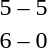<table style="text-align:center">
<tr>
<th width=200></th>
<th width=100></th>
<th width=200></th>
</tr>
<tr>
<td align=right><strong></strong></td>
<td>5 – 5</td>
<td align=left><strong></strong></td>
</tr>
<tr>
<td align=right><strong></strong></td>
<td>6 – 0</td>
<td align=left></td>
</tr>
</table>
